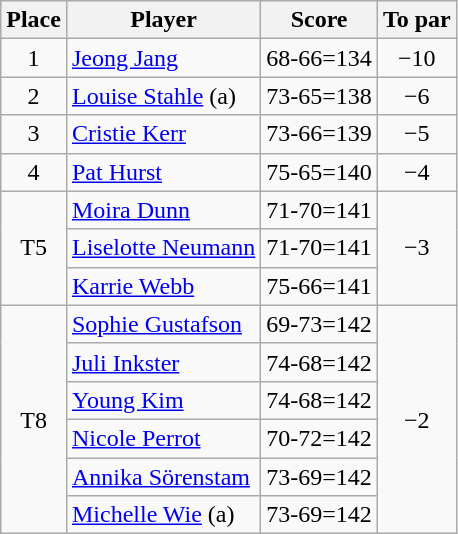<table class="wikitable">
<tr>
<th>Place</th>
<th>Player</th>
<th>Score</th>
<th>To par</th>
</tr>
<tr>
<td align=center>1</td>
<td> <a href='#'>Jeong Jang</a></td>
<td>68-66=134</td>
<td align=center>−10</td>
</tr>
<tr>
<td align=center>2</td>
<td> <a href='#'>Louise Stahle</a> (a)</td>
<td>73-65=138</td>
<td align=center>−6</td>
</tr>
<tr>
<td align=center>3</td>
<td> <a href='#'>Cristie Kerr</a></td>
<td>73-66=139</td>
<td align=center>−5</td>
</tr>
<tr>
<td align=center>4</td>
<td> <a href='#'>Pat Hurst</a></td>
<td>75-65=140</td>
<td align=center>−4</td>
</tr>
<tr>
<td align=center rowspan=3>T5</td>
<td> <a href='#'>Moira Dunn</a></td>
<td>71-70=141</td>
<td align=center rowspan=3>−3</td>
</tr>
<tr>
<td> <a href='#'>Liselotte Neumann</a></td>
<td>71-70=141</td>
</tr>
<tr>
<td> <a href='#'>Karrie Webb</a></td>
<td>75-66=141</td>
</tr>
<tr>
<td align=center rowspan=6>T8</td>
<td> <a href='#'>Sophie Gustafson</a></td>
<td>69-73=142</td>
<td align=center rowspan=6>−2</td>
</tr>
<tr>
<td> <a href='#'>Juli Inkster</a></td>
<td>74-68=142</td>
</tr>
<tr>
<td> <a href='#'>Young Kim</a></td>
<td>74-68=142</td>
</tr>
<tr>
<td> <a href='#'>Nicole Perrot</a></td>
<td>70-72=142</td>
</tr>
<tr>
<td> <a href='#'>Annika Sörenstam</a></td>
<td>73-69=142</td>
</tr>
<tr>
<td> <a href='#'>Michelle Wie</a> (a)</td>
<td>73-69=142</td>
</tr>
</table>
